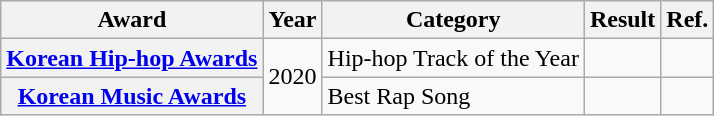<table class="wikitable plainrowheaders">
<tr>
<th>Award</th>
<th>Year</th>
<th>Category</th>
<th>Result</th>
<th>Ref.</th>
</tr>
<tr>
<th scope="row"><a href='#'>Korean Hip-hop Awards</a></th>
<td rowspan="2">2020</td>
<td>Hip-hop Track of the Year</td>
<td></td>
<td></td>
</tr>
<tr>
<th scope="row"><a href='#'>Korean Music Awards</a></th>
<td>Best Rap Song</td>
<td></td>
<td></td>
</tr>
</table>
